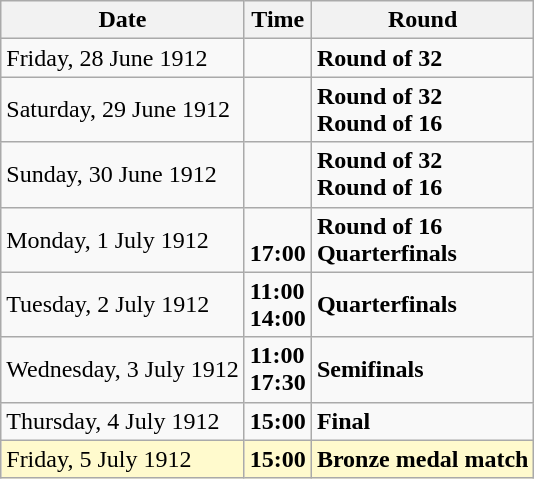<table class="wikitable">
<tr>
<th>Date</th>
<th>Time</th>
<th>Round</th>
</tr>
<tr>
<td>Friday, 28 June 1912</td>
<td></td>
<td><strong>Round of 32</strong></td>
</tr>
<tr>
<td>Saturday, 29 June 1912</td>
<td></td>
<td><strong>Round of 32</strong><br><strong>Round of 16</strong></td>
</tr>
<tr>
<td>Sunday, 30 June 1912</td>
<td></td>
<td><strong>Round of 32</strong><br><strong>Round of 16</strong></td>
</tr>
<tr>
<td>Monday, 1 July 1912</td>
<td> <br><strong>17:00</strong></td>
<td><strong>Round of 16</strong><br><strong>Quarterfinals</strong></td>
</tr>
<tr>
<td>Tuesday, 2 July 1912</td>
<td><strong>11:00</strong><br><strong>14:00</strong></td>
<td><strong>Quarterfinals</strong></td>
</tr>
<tr>
<td>Wednesday, 3 July 1912</td>
<td><strong>11:00</strong><br><strong>17:30</strong></td>
<td><strong>Semifinals</strong></td>
</tr>
<tr>
<td>Thursday, 4 July 1912</td>
<td><strong>15:00</strong></td>
<td><strong>Final</strong></td>
</tr>
<tr style=background:lemonchiffon>
<td>Friday, 5 July 1912</td>
<td><strong>15:00</strong></td>
<td><strong>Bronze medal match</strong></td>
</tr>
</table>
